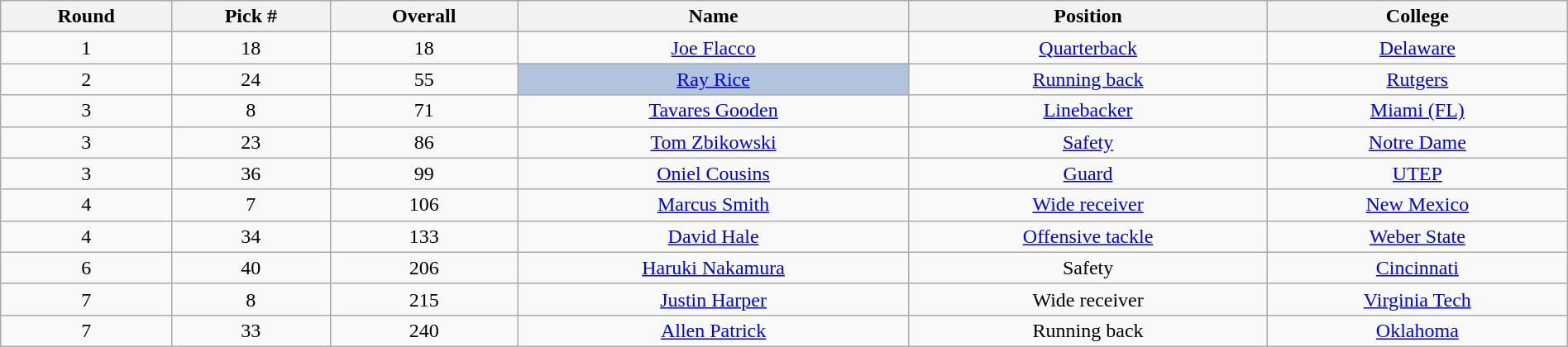<table class="wikitable sortable sortable" style="width: 100%; text-align:center">
<tr>
<th>Round</th>
<th>Pick #</th>
<th>Overall</th>
<th>Name</th>
<th>Position</th>
<th>College</th>
</tr>
<tr>
<td>1</td>
<td>18</td>
<td>18</td>
<td><a href='#'>Joe Flacco</a></td>
<td><a href='#'>Quarterback</a></td>
<td><a href='#'>Delaware</a></td>
</tr>
<tr>
<td>2</td>
<td>24</td>
<td>55</td>
<td style="background:lightsteelblue;"><a href='#'>Ray Rice</a></td>
<td><a href='#'>Running back</a></td>
<td><a href='#'>Rutgers</a></td>
</tr>
<tr>
<td>3</td>
<td>8</td>
<td>71</td>
<td><a href='#'>Tavares Gooden</a></td>
<td><a href='#'>Linebacker</a></td>
<td><a href='#'>Miami (FL)</a></td>
</tr>
<tr>
<td>3</td>
<td>23</td>
<td>86</td>
<td><a href='#'>Tom Zbikowski</a></td>
<td><a href='#'>Safety</a></td>
<td><a href='#'>Notre Dame</a></td>
</tr>
<tr>
<td>3</td>
<td>36</td>
<td>99</td>
<td><a href='#'>Oniel Cousins</a></td>
<td><a href='#'>Guard</a></td>
<td><a href='#'>UTEP</a></td>
</tr>
<tr>
<td>4</td>
<td>7</td>
<td>106</td>
<td><a href='#'>Marcus Smith</a></td>
<td><a href='#'>Wide receiver</a></td>
<td><a href='#'>New Mexico</a></td>
</tr>
<tr>
<td>4</td>
<td>34</td>
<td>133</td>
<td><a href='#'>David Hale</a></td>
<td><a href='#'>Offensive tackle</a></td>
<td><a href='#'>Weber State</a></td>
</tr>
<tr>
<td>6</td>
<td>40</td>
<td>206</td>
<td><a href='#'>Haruki Nakamura</a></td>
<td>Safety</td>
<td><a href='#'>Cincinnati</a></td>
</tr>
<tr>
<td>7</td>
<td>8</td>
<td>215</td>
<td><a href='#'>Justin Harper</a></td>
<td>Wide receiver</td>
<td><a href='#'>Virginia Tech</a></td>
</tr>
<tr>
<td>7</td>
<td>33</td>
<td>240</td>
<td><a href='#'>Allen Patrick</a></td>
<td>Running back</td>
<td><a href='#'>Oklahoma</a></td>
</tr>
</table>
